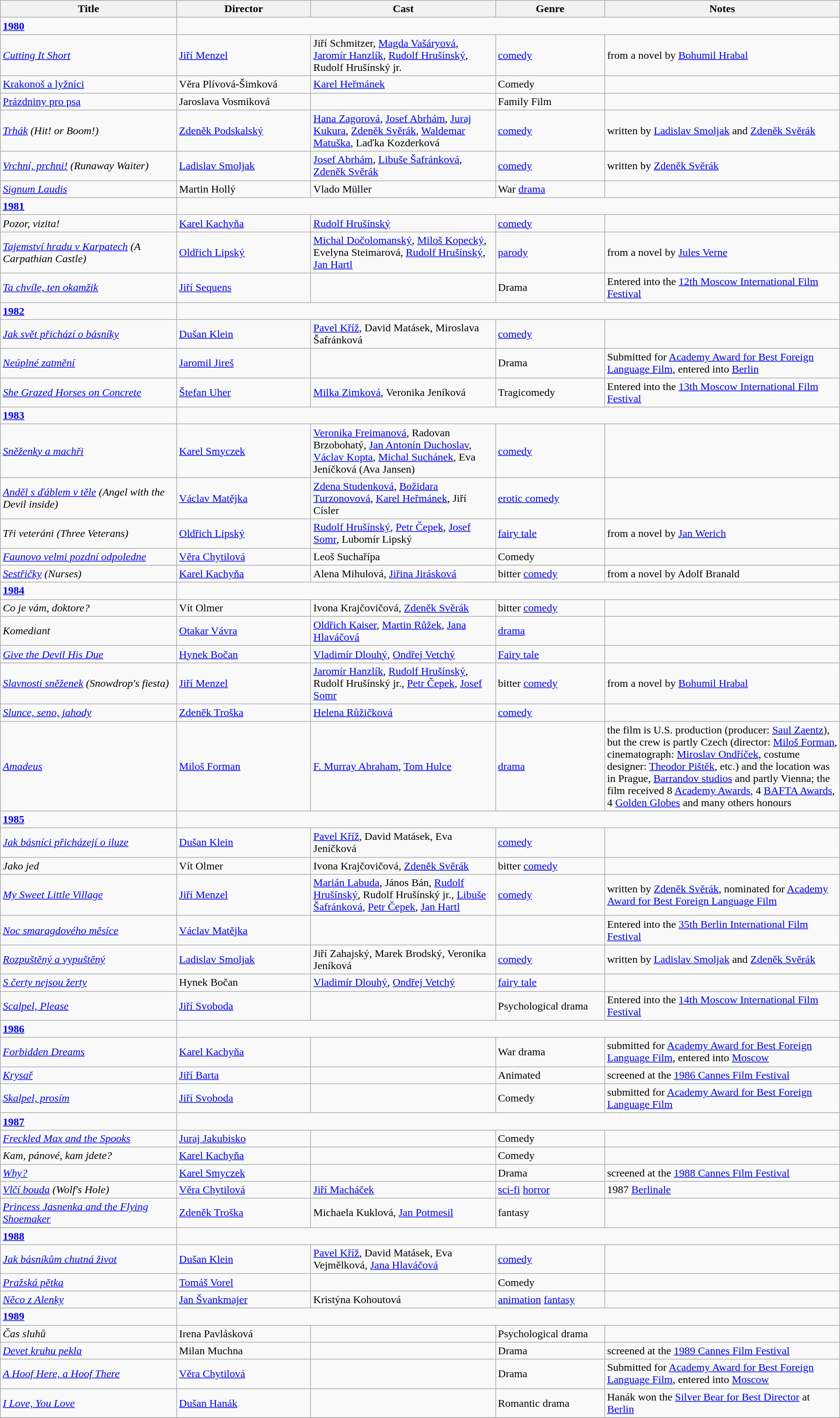<table class="wikitable">
<tr>
<th width=21%>Title</th>
<th width=16%>Director</th>
<th width=22%>Cast</th>
<th width=13%>Genre</th>
<th width=28%>Notes</th>
</tr>
<tr>
<td><strong><a href='#'>1980</a></strong></td>
</tr>
<tr>
<td><em><a href='#'>Cutting It Short</a></em></td>
<td><a href='#'>Jiří Menzel</a></td>
<td>Jiří Schmitzer, <a href='#'>Magda Vašáryová</a>, <a href='#'>Jaromír Hanzlík</a>, <a href='#'>Rudolf Hrušínský</a>, Rudolf Hrušínský jr.</td>
<td><a href='#'>comedy</a></td>
<td>from a novel by <a href='#'>Bohumil Hrabal</a></td>
</tr>
<tr>
<td><a href='#'>Krakonoš a lyžníci</a></td>
<td>Věra Plívová-Šimková</td>
<td><a href='#'>Karel Heřmánek</a></td>
<td>Comedy</td>
<td></td>
</tr>
<tr>
<td><a href='#'>Prázdniny pro psa</a></td>
<td>Jaroslava Vosmiková</td>
<td></td>
<td>Family Film</td>
<td></td>
</tr>
<tr>
<td><em><a href='#'>Trhák</a> (Hit! or Boom!)</em></td>
<td><a href='#'>Zdeněk Podskalský</a></td>
<td><a href='#'>Hana Zagorová</a>, <a href='#'>Josef Abrhám</a>, <a href='#'>Juraj Kukura</a>, <a href='#'>Zdeněk Svěrák</a>, <a href='#'>Waldemar Matuška</a>, Laďka Kozderková</td>
<td><a href='#'>comedy</a></td>
<td>written by <a href='#'>Ladislav Smoljak</a> and <a href='#'>Zdeněk Svěrák</a></td>
</tr>
<tr>
<td><em><a href='#'>Vrchní, prchni!</a> (Runaway Waiter)</em></td>
<td><a href='#'>Ladislav Smoljak</a></td>
<td><a href='#'>Josef Abrhám</a>, <a href='#'>Libuše Šafránková</a>, <a href='#'>Zdeněk Svěrák</a></td>
<td><a href='#'>comedy</a></td>
<td>written by <a href='#'>Zdeněk Svěrák</a></td>
</tr>
<tr>
<td><em><a href='#'>Signum Laudis</a></em></td>
<td>Martin Hollý</td>
<td>Vlado Müller</td>
<td>War <a href='#'>drama</a></td>
<td></td>
</tr>
<tr>
<td><strong><a href='#'>1981</a></strong></td>
</tr>
<tr>
<td><em>Pozor, vizita!</em></td>
<td><a href='#'>Karel Kachyňa</a></td>
<td><a href='#'>Rudolf Hrušínský</a></td>
<td><a href='#'>comedy</a></td>
<td></td>
</tr>
<tr>
<td><em><a href='#'>Tajemství hradu v Karpatech</a> (A Carpathian Castle)</em></td>
<td><a href='#'>Oldřich Lipský</a></td>
<td><a href='#'>Michal Dočolomanský</a>, <a href='#'>Miloš Kopecký</a>, Evelyna Steimarová, <a href='#'>Rudolf Hrušínský</a>, <a href='#'>Jan Hartl</a></td>
<td><a href='#'>parody</a></td>
<td>from a novel by <a href='#'>Jules Verne</a></td>
</tr>
<tr>
<td><em><a href='#'>Ta chvíle, ten okamžik</a></em></td>
<td><a href='#'>Jiří Sequens</a></td>
<td></td>
<td>Drama</td>
<td>Entered into the <a href='#'>12th Moscow International Film Festival</a></td>
</tr>
<tr>
<td><strong><a href='#'>1982</a></strong></td>
</tr>
<tr>
<td><em><a href='#'>Jak svět přichází o básníky</a></em></td>
<td><a href='#'>Dušan Klein</a></td>
<td><a href='#'>Pavel Kříž</a>, David Matásek, Miroslava Šafránková</td>
<td><a href='#'>comedy</a></td>
<td></td>
</tr>
<tr>
<td><em><a href='#'>Neúplné zatmění</a></em></td>
<td><a href='#'>Jaromil Jireš</a></td>
<td></td>
<td>Drama</td>
<td>Submitted for <a href='#'>Academy Award for Best Foreign Language Film</a>, entered into <a href='#'>Berlin</a></td>
</tr>
<tr>
<td><em><a href='#'>She Grazed Horses on Concrete</a></em></td>
<td><a href='#'>Štefan Uher</a></td>
<td><a href='#'>Milka Zimková</a>, Veronika Jeníková</td>
<td>Tragicomedy</td>
<td>Entered into the <a href='#'>13th Moscow International Film Festival</a></td>
</tr>
<tr>
<td><strong><a href='#'>1983</a></strong></td>
</tr>
<tr>
<td><em><a href='#'>Sněženky a machři</a></em></td>
<td><a href='#'>Karel Smyczek</a></td>
<td><a href='#'>Veronika Freimanová</a>, Radovan Brzobohatý, <a href='#'>Jan Antonín Duchoslav</a>, <a href='#'>Václav Kopta</a>, <a href='#'>Michal Suchánek</a>, Eva Jeníčková (Ava Jansen)</td>
<td><a href='#'>comedy</a></td>
<td></td>
</tr>
<tr>
<td><em><a href='#'>Anděl s ďáblem v těle</a> (Angel with the Devil inside)</em></td>
<td><a href='#'>Václav Matějka</a></td>
<td><a href='#'>Zdena Studenková</a>, <a href='#'>Božidara Turzonovová</a>, <a href='#'>Karel Heřmánek</a>, Jiří Císler</td>
<td><a href='#'>erotic comedy</a></td>
<td></td>
</tr>
<tr>
<td><em>Tři veteráni (Three Veterans)</em></td>
<td><a href='#'>Oldřich Lipský</a></td>
<td><a href='#'>Rudolf Hrušínský</a>, <a href='#'>Petr Čepek</a>, <a href='#'>Josef Somr</a>, Lubomír Lipský</td>
<td><a href='#'>fairy tale</a></td>
<td>from a novel by <a href='#'>Jan Werich</a></td>
</tr>
<tr>
<td><em><a href='#'>Faunovo velmi pozdní odpoledne</a></em></td>
<td><a href='#'>Věra Chytilová</a></td>
<td>Leoš Suchařípa</td>
<td>Comedy</td>
<td></td>
</tr>
<tr>
<td><em><a href='#'>Sestřičky</a> (Nurses)</em></td>
<td><a href='#'>Karel Kachyňa</a></td>
<td>Alena Mihulová, <a href='#'>Jiřina Jirásková</a></td>
<td>bitter <a href='#'>comedy</a></td>
<td>from a novel by Adolf Branald</td>
</tr>
<tr>
<td><strong><a href='#'>1984</a></strong></td>
</tr>
<tr>
<td><em>Co je vám, doktore?</em></td>
<td>Vít Olmer</td>
<td>Ivona Krajčovičová, <a href='#'>Zdeněk Svěrák</a></td>
<td>bitter <a href='#'>comedy</a></td>
<td></td>
</tr>
<tr>
<td><em>Komediant</em></td>
<td><a href='#'>Otakar Vávra</a></td>
<td><a href='#'>Oldřich Kaiser</a>, <a href='#'>Martin Růžek</a>, <a href='#'>Jana Hlaváčová</a></td>
<td><a href='#'>drama</a></td>
<td></td>
</tr>
<tr>
<td><em><a href='#'>Give the Devil His Due</a></em></td>
<td><a href='#'>Hynek Bočan</a></td>
<td><a href='#'>Vladimír Dlouhý</a>, <a href='#'>Ondřej Vetchý</a></td>
<td><a href='#'>Fairy tale</a></td>
<td></td>
</tr>
<tr>
<td><em><a href='#'>Slavnosti sněženek</a> (Snowdrop's fiesta)</em></td>
<td><a href='#'>Jiří Menzel</a></td>
<td><a href='#'>Jaromír Hanzlík</a>, <a href='#'>Rudolf Hrušínský</a>, Rudolf Hrušínský jr., <a href='#'>Petr Čepek</a>, <a href='#'>Josef Somr</a></td>
<td>bitter <a href='#'>comedy</a></td>
<td>from a novel by <a href='#'>Bohumil Hrabal</a></td>
</tr>
<tr>
<td><em><a href='#'>Slunce, seno, jahody</a></em></td>
<td><a href='#'>Zdeněk Troška</a></td>
<td><a href='#'>Helena Růžičková</a></td>
<td><a href='#'>comedy</a></td>
<td></td>
</tr>
<tr>
<td><em><a href='#'>Amadeus</a></em></td>
<td><a href='#'>Miloš Forman</a></td>
<td><a href='#'>F. Murray Abraham</a>, <a href='#'>Tom Hulce</a></td>
<td><a href='#'>drama</a></td>
<td>the film is U.S. production (producer: <a href='#'>Saul Zaentz</a>), but the crew is partly Czech (director: <a href='#'>Miloš Forman</a>, cinematograph: <a href='#'>Miroslav Ondříček</a>, costume designer: <a href='#'>Theodor Pištěk</a>, etc.) and the location was in Prague, <a href='#'>Barrandov studios</a> and partly Vienna; the film received 8 <a href='#'>Academy Awards</a>, 4 <a href='#'>BAFTA Awards</a>, 4 <a href='#'>Golden Globes</a> and many others honours</td>
</tr>
<tr>
<td><strong><a href='#'>1985</a></strong></td>
</tr>
<tr>
<td><em><a href='#'>Jak básníci přicházejí o iluze</a></em></td>
<td><a href='#'>Dušan Klein</a></td>
<td><a href='#'>Pavel Kříž</a>, David Matásek, Eva Jeníčková</td>
<td><a href='#'>comedy</a></td>
<td></td>
</tr>
<tr>
<td><em>Jako jed</em></td>
<td>Vít Olmer</td>
<td>Ivona Krajčovičová, <a href='#'>Zdeněk Svěrák</a></td>
<td>bitter <a href='#'>comedy</a></td>
<td></td>
</tr>
<tr>
<td><em><a href='#'>My Sweet Little Village</a></em></td>
<td><a href='#'>Jiří Menzel</a></td>
<td><a href='#'>Marián Labuda</a>, János Bán, <a href='#'>Rudolf Hrušínský</a>, Rudolf Hrušínský jr., <a href='#'>Libuše Šafránková</a>, <a href='#'>Petr Čepek</a>, <a href='#'>Jan Hartl</a></td>
<td><a href='#'>comedy</a></td>
<td>written by <a href='#'>Zdeněk Svěrák</a>, nominated for <a href='#'>Academy Award for Best Foreign Language Film</a></td>
</tr>
<tr>
<td><em><a href='#'>Noc smaragdového měsíce</a></em></td>
<td><a href='#'>Václav Matějka</a></td>
<td></td>
<td></td>
<td>Entered into the <a href='#'>35th Berlin International Film Festival</a></td>
</tr>
<tr>
<td><em><a href='#'>Rozpuštěný a vypuštěný</a></em></td>
<td><a href='#'>Ladislav Smoljak</a></td>
<td>Jiří Zahajský, Marek Brodský, Veronika Jeníková</td>
<td><a href='#'>comedy</a></td>
<td>written by <a href='#'>Ladislav Smoljak</a> and <a href='#'>Zdeněk Svěrák</a></td>
</tr>
<tr>
<td><em><a href='#'>S čerty nejsou žerty</a></em></td>
<td>Hynek Bočan</td>
<td><a href='#'>Vladimír Dlouhý</a>, <a href='#'>Ondřej Vetchý</a></td>
<td><a href='#'>fairy tale</a></td>
<td></td>
</tr>
<tr>
<td><em><a href='#'>Scalpel, Please</a></em></td>
<td><a href='#'>Jiří Svoboda</a></td>
<td></td>
<td>Psychological drama</td>
<td>Entered into the <a href='#'>14th Moscow International Film Festival</a></td>
</tr>
<tr>
<td><strong><a href='#'>1986</a></strong></td>
</tr>
<tr>
<td><em><a href='#'>Forbidden Dreams</a></em></td>
<td><a href='#'>Karel Kachyňa</a></td>
<td></td>
<td>War drama</td>
<td>submitted for <a href='#'>Academy Award for Best Foreign Language Film</a>, entered into <a href='#'>Moscow</a></td>
</tr>
<tr>
<td><em><a href='#'>Krysař</a></em></td>
<td><a href='#'>Jiří Barta</a></td>
<td></td>
<td>Animated</td>
<td>screened at the <a href='#'>1986 Cannes Film Festival</a></td>
</tr>
<tr>
<td><em><a href='#'>Skalpel, prosím</a></em></td>
<td><a href='#'>Jiří Svoboda</a></td>
<td></td>
<td>Comedy</td>
<td>submitted for <a href='#'>Academy Award for Best Foreign Language Film</a></td>
</tr>
<tr>
<td><strong><a href='#'>1987</a></strong></td>
</tr>
<tr>
<td><em><a href='#'>Freckled Max and the Spooks</a></em></td>
<td><a href='#'>Juraj Jakubisko</a></td>
<td></td>
<td>Comedy</td>
<td></td>
</tr>
<tr>
<td><em>Kam, pánové, kam jdete?</em></td>
<td><a href='#'>Karel Kachyňa</a></td>
<td></td>
<td>Comedy</td>
<td></td>
</tr>
<tr>
<td><em><a href='#'>Why?</a></em></td>
<td><a href='#'>Karel Smyczek</a></td>
<td></td>
<td>Drama</td>
<td>screened at the <a href='#'>1988 Cannes Film Festival</a></td>
</tr>
<tr>
<td><em><a href='#'>Vlčí bouda</a> (Wolf's Hole)</em></td>
<td><a href='#'>Věra Chytilová</a></td>
<td><a href='#'>Jiří Macháček</a></td>
<td><a href='#'>sci-fi</a> <a href='#'>horror</a></td>
<td>1987 <a href='#'>Berlinale</a></td>
</tr>
<tr>
<td><em><a href='#'>Princess Jasnenka and the Flying Shoemaker</a></em></td>
<td><a href='#'>Zdeněk Troška</a></td>
<td>Michaela Kuklová, <a href='#'>Jan Potmesil</a></td>
<td>fantasy</td>
<td></td>
</tr>
<tr>
<td><strong><a href='#'>1988</a></strong></td>
</tr>
<tr>
<td><em><a href='#'>Jak básníkům chutná život</a></em></td>
<td><a href='#'>Dušan Klein</a></td>
<td><a href='#'>Pavel Kříž</a>, David Matásek, Eva Vejmělková, <a href='#'>Jana Hlaváčová</a></td>
<td><a href='#'>comedy</a></td>
<td></td>
</tr>
<tr>
<td><em><a href='#'>Pražská pětka</a></em></td>
<td><a href='#'>Tomáš Vorel</a></td>
<td></td>
<td>Comedy</td>
<td></td>
</tr>
<tr>
<td><em><a href='#'>Něco z Alenky</a></em></td>
<td><a href='#'>Jan Švankmajer</a></td>
<td>Kristýna Kohoutová</td>
<td><a href='#'>animation</a> <a href='#'>fantasy</a></td>
<td></td>
</tr>
<tr>
<td><strong><a href='#'>1989</a></strong></td>
</tr>
<tr>
<td><em>Čas sluhů</em></td>
<td>Irena Pavlásková</td>
<td></td>
<td>Psychological drama</td>
<td></td>
</tr>
<tr>
<td><em><a href='#'>Devet kruhu pekla</a></em></td>
<td>Milan Muchna</td>
<td></td>
<td>Drama</td>
<td>screened at the <a href='#'>1989 Cannes Film Festival</a></td>
</tr>
<tr>
<td><em><a href='#'>A Hoof Here, a Hoof There</a></em></td>
<td><a href='#'>Věra Chytilová</a></td>
<td></td>
<td>Drama</td>
<td>Submitted for <a href='#'>Academy Award for Best Foreign Language Film</a>, entered into <a href='#'>Moscow</a></td>
</tr>
<tr>
<td><em><a href='#'>I Love, You Love</a></em></td>
<td><a href='#'>Dušan Hanák</a></td>
<td></td>
<td>Romantic drama</td>
<td>Hanák won the <a href='#'>Silver Bear for Best Director</a> at <a href='#'>Berlin</a></td>
</tr>
<tr>
</tr>
</table>
